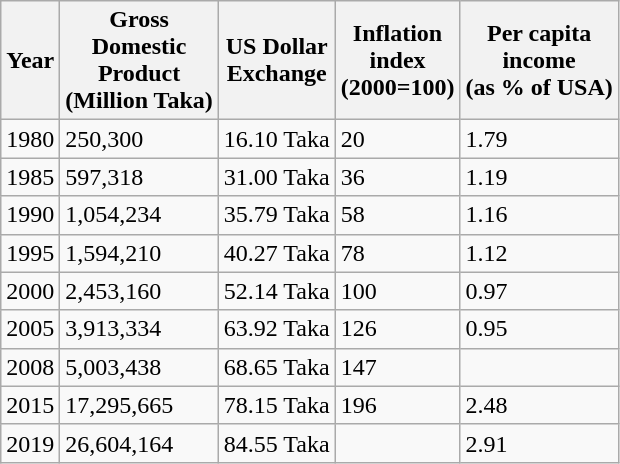<table class="wikitable sortable static-row-numbers static-row-header-text col2right col4right">
<tr>
<th>Year</th>
<th>Gross<br>Domestic<br>Product<br>(Million Taka)</th>
<th>US Dollar<br>Exchange</th>
<th>Inflation<br>index<br>(2000=100)</th>
<th>Per capita<br>income<br>(as % of USA)</th>
</tr>
<tr>
<td>1980</td>
<td>250,300</td>
<td>16.10 Taka</td>
<td>20</td>
<td>1.79</td>
</tr>
<tr>
<td>1985</td>
<td>597,318</td>
<td>31.00 Taka</td>
<td>36</td>
<td>1.19</td>
</tr>
<tr>
<td>1990</td>
<td>1,054,234</td>
<td>35.79 Taka</td>
<td>58</td>
<td>1.16</td>
</tr>
<tr>
<td>1995</td>
<td>1,594,210</td>
<td>40.27 Taka</td>
<td>78</td>
<td>1.12</td>
</tr>
<tr>
<td>2000</td>
<td>2,453,160</td>
<td>52.14 Taka</td>
<td>100</td>
<td>0.97</td>
</tr>
<tr>
<td>2005</td>
<td>3,913,334</td>
<td>63.92 Taka</td>
<td>126</td>
<td>0.95</td>
</tr>
<tr>
<td>2008</td>
<td>5,003,438</td>
<td>68.65 Taka</td>
<td>147</td>
<td></td>
</tr>
<tr>
<td>2015</td>
<td>17,295,665</td>
<td>78.15 Taka</td>
<td>196</td>
<td>2.48</td>
</tr>
<tr>
<td>2019</td>
<td>26,604,164</td>
<td>84.55 Taka</td>
<td></td>
<td>2.91</td>
</tr>
</table>
